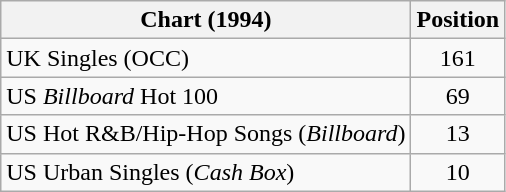<table class="wikitable sortable">
<tr>
<th>Chart (1994)</th>
<th>Position</th>
</tr>
<tr>
<td>UK Singles (OCC)</td>
<td align="center">161</td>
</tr>
<tr>
<td>US <em>Billboard</em> Hot 100</td>
<td align="center">69</td>
</tr>
<tr>
<td>US Hot R&B/Hip-Hop Songs (<em>Billboard</em>)</td>
<td align="center">13</td>
</tr>
<tr>
<td>US Urban Singles (<em>Cash Box</em>)</td>
<td align="center">10</td>
</tr>
</table>
